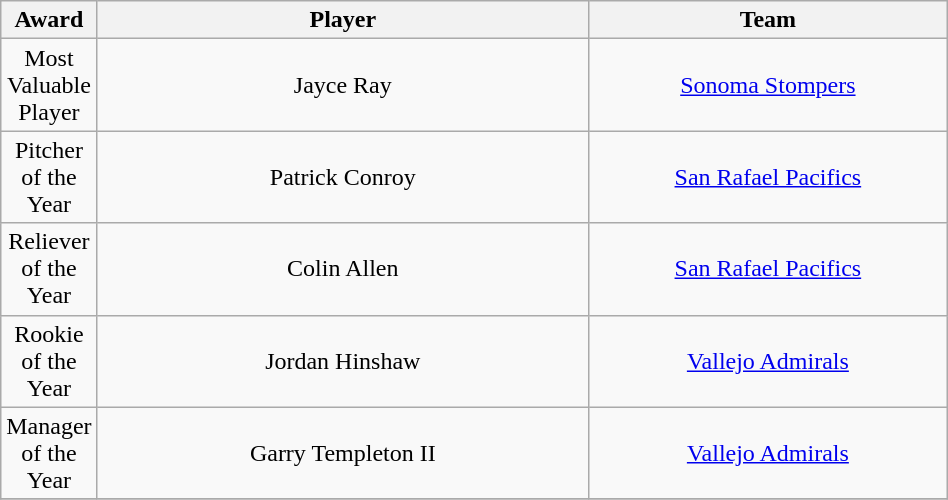<table class="wikitable"  style="width:50%; text-align:center;">
<tr>
<th style="width:5%;">Award</th>
<th style="width:55%;">Player</th>
<th style="width:55%;">Team</th>
</tr>
<tr>
<td>Most Valuable Player</td>
<td>Jayce Ray </td>
<td><a href='#'>Sonoma Stompers</a></td>
</tr>
<tr>
<td>Pitcher of the Year</td>
<td>Patrick Conroy </td>
<td><a href='#'>San Rafael Pacifics</a></td>
</tr>
<tr>
<td>Reliever of the Year</td>
<td>Colin Allen</td>
<td><a href='#'>San Rafael Pacifics</a></td>
</tr>
<tr>
<td>Rookie of the Year</td>
<td>Jordan Hinshaw </td>
<td><a href='#'>Vallejo Admirals</a></td>
</tr>
<tr>
<td>Manager of the Year</td>
<td>Garry Templeton II </td>
<td><a href='#'>Vallejo Admirals</a></td>
</tr>
<tr>
</tr>
</table>
